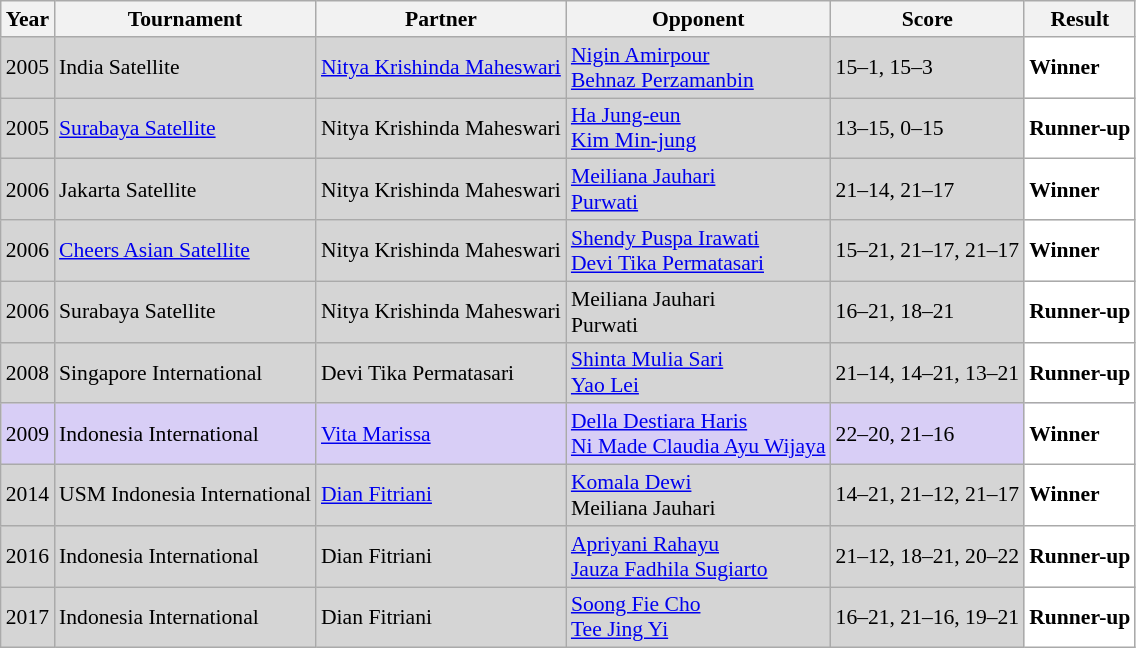<table class="sortable wikitable" style="font-size: 90%">
<tr>
<th>Year</th>
<th>Tournament</th>
<th>Partner</th>
<th>Opponent</th>
<th>Score</th>
<th>Result</th>
</tr>
<tr style="background:#D5D5D5">
<td align="center">2005</td>
<td align="left">India Satellite</td>
<td align="left"> <a href='#'>Nitya Krishinda Maheswari</a></td>
<td align="left"> <a href='#'>Nigin Amirpour</a> <br>  <a href='#'>Behnaz Perzamanbin</a></td>
<td align="left">15–1, 15–3</td>
<td style="text-align:left; background:white"> <strong>Winner</strong></td>
</tr>
<tr style="background:#D5D5D5">
<td align="center">2005</td>
<td align="left"><a href='#'>Surabaya Satellite</a></td>
<td align="left"> Nitya Krishinda Maheswari</td>
<td align="left"> <a href='#'>Ha Jung-eun</a> <br>  <a href='#'>Kim Min-jung</a></td>
<td align="left">13–15, 0–15</td>
<td style="text-align:left; background:white"> <strong>Runner-up</strong></td>
</tr>
<tr style="background:#D5D5D5">
<td align="center">2006</td>
<td align="left">Jakarta Satellite</td>
<td align="left"> Nitya Krishinda Maheswari</td>
<td align="left"> <a href='#'>Meiliana Jauhari</a> <br>  <a href='#'>Purwati</a></td>
<td align="left">21–14, 21–17</td>
<td style="text-align:left; background:white"> <strong>Winner</strong></td>
</tr>
<tr style="background:#D5D5D5">
<td align="center">2006</td>
<td align="left"><a href='#'>Cheers Asian Satellite</a></td>
<td align="left"> Nitya Krishinda Maheswari</td>
<td align="left"> <a href='#'>Shendy Puspa Irawati</a> <br>  <a href='#'>Devi Tika Permatasari</a></td>
<td align="left">15–21, 21–17, 21–17</td>
<td style="text-align:left; background:white"> <strong>Winner</strong></td>
</tr>
<tr style="background:#D5D5D5">
<td align="center">2006</td>
<td align="left">Surabaya Satellite</td>
<td align="left"> Nitya Krishinda Maheswari</td>
<td align="left"> Meiliana Jauhari <br>  Purwati</td>
<td align="left">16–21, 18–21</td>
<td style="text-align:left; background:white"> <strong>Runner-up</strong></td>
</tr>
<tr style="background:#D5D5D5">
<td align="center">2008</td>
<td align="left">Singapore International</td>
<td align="left"> Devi Tika Permatasari</td>
<td align="left"> <a href='#'>Shinta Mulia Sari</a> <br>  <a href='#'>Yao Lei</a></td>
<td align="left">21–14, 14–21, 13–21</td>
<td style="text-align:left; background:white"> <strong>Runner-up</strong></td>
</tr>
<tr style="background:#D8CEF6">
<td align="center">2009</td>
<td align="left">Indonesia International</td>
<td align="left"> <a href='#'>Vita Marissa</a></td>
<td align="left"> <a href='#'>Della Destiara Haris</a> <br>  <a href='#'>Ni Made Claudia Ayu Wijaya</a></td>
<td align="left">22–20, 21–16</td>
<td style="text-align:left; background:white"> <strong>Winner</strong></td>
</tr>
<tr style="background:#D5D5D5">
<td align="center">2014</td>
<td align="left">USM Indonesia International</td>
<td align="left"> <a href='#'>Dian Fitriani</a></td>
<td align="left"> <a href='#'>Komala Dewi</a> <br>  Meiliana Jauhari</td>
<td align="left">14–21, 21–12, 21–17</td>
<td style="text-align:left; background:white"> <strong>Winner</strong></td>
</tr>
<tr style="background:#D5D5D5">
<td align="center">2016</td>
<td align="left">Indonesia International</td>
<td align="left"> Dian Fitriani</td>
<td align="left"> <a href='#'>Apriyani Rahayu</a> <br>  <a href='#'>Jauza Fadhila Sugiarto</a></td>
<td align="left">21–12, 18–21, 20–22</td>
<td style="text-align:left; background:white"> <strong>Runner-up</strong></td>
</tr>
<tr style="background:#D5D5D5">
<td align="center">2017</td>
<td align="left">Indonesia International</td>
<td align="left"> Dian Fitriani</td>
<td align="left"> <a href='#'>Soong Fie Cho</a> <br>  <a href='#'>Tee Jing Yi</a></td>
<td align="left">16–21, 21–16, 19–21</td>
<td style="text-align:left; background:white"> <strong>Runner-up</strong></td>
</tr>
</table>
